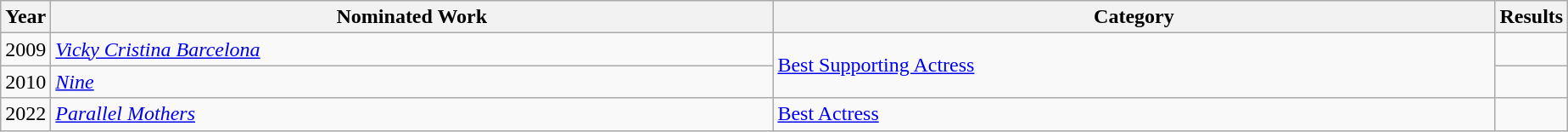<table class="wikitable">
<tr>
<th scope="col" style="width":1em;">Year</th>
<th scope="col" style="width:35em;">Nominated Work</th>
<th scope="col" style="width:35em;">Category</th>
<th scope="col" style="width:1em;">Results</th>
</tr>
<tr>
<td>2009</td>
<td><em><a href='#'>Vicky Cristina Barcelona</a></em></td>
<td rowspan="2"><a href='#'>Best Supporting Actress</a></td>
<td></td>
</tr>
<tr>
<td>2010</td>
<td><em><a href='#'>Nine</a></em></td>
<td></td>
</tr>
<tr>
<td>2022</td>
<td><em><a href='#'>Parallel Mothers</a></em></td>
<td><a href='#'>Best Actress</a></td>
<td></td>
</tr>
</table>
